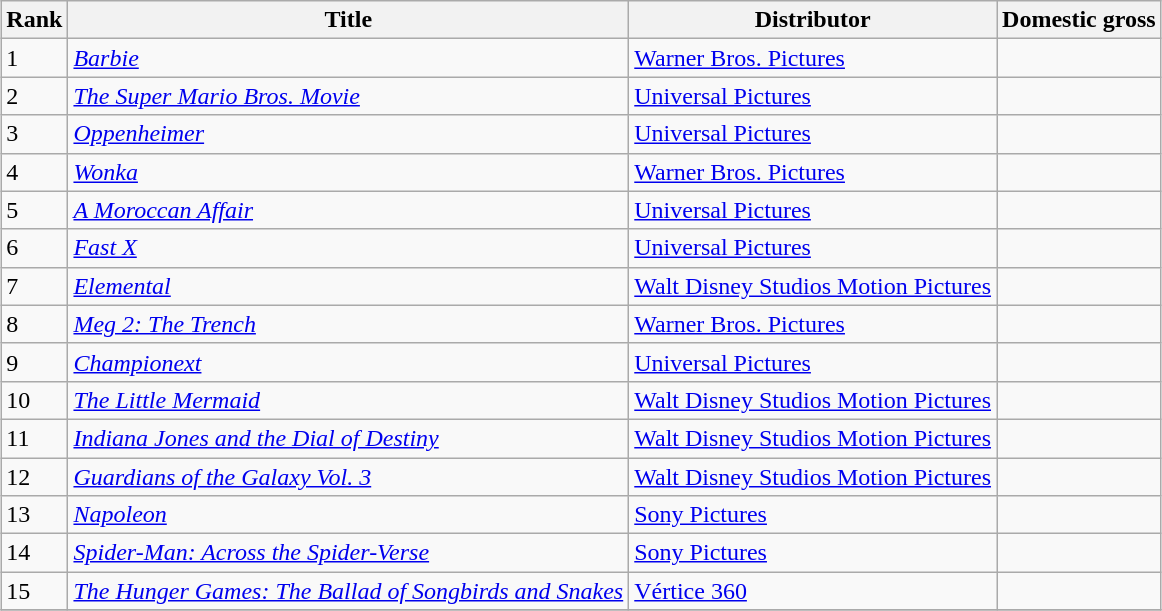<table class="wikitable sortable" style="margin:auto; margin:auto;">
<tr>
<th>Rank</th>
<th>Title</th>
<th>Distributor</th>
<th>Domestic gross</th>
</tr>
<tr>
<td>1</td>
<td><em><a href='#'>Barbie</a></em></td>
<td><a href='#'>Warner Bros. Pictures</a></td>
<td></td>
</tr>
<tr>
<td>2</td>
<td><em><a href='#'>The Super Mario Bros. Movie</a></em></td>
<td><a href='#'>Universal Pictures</a></td>
<td></td>
</tr>
<tr>
<td>3</td>
<td><em><a href='#'>Oppenheimer</a></em></td>
<td><a href='#'>Universal Pictures</a></td>
<td></td>
</tr>
<tr>
<td>4</td>
<td><em><a href='#'>Wonka</a></em></td>
<td><a href='#'>Warner Bros. Pictures</a></td>
<td></td>
</tr>
<tr>
<td>5</td>
<td><em><a href='#'>A Moroccan Affair</a></em></td>
<td><a href='#'>Universal Pictures</a></td>
<td></td>
</tr>
<tr>
<td>6</td>
<td><em><a href='#'>Fast X</a></em></td>
<td><a href='#'>Universal Pictures</a></td>
<td></td>
</tr>
<tr>
<td>7</td>
<td><em><a href='#'>Elemental</a></em></td>
<td><a href='#'>Walt Disney Studios Motion Pictures</a></td>
<td></td>
</tr>
<tr>
<td>8</td>
<td><em><a href='#'>Meg 2: The Trench</a></em></td>
<td><a href='#'>Warner Bros. Pictures</a></td>
<td></td>
</tr>
<tr>
<td>9</td>
<td><em><a href='#'>Championext</a></em></td>
<td><a href='#'>Universal Pictures</a></td>
<td></td>
</tr>
<tr>
<td>10</td>
<td><em><a href='#'>The Little Mermaid</a></em></td>
<td><a href='#'>Walt Disney Studios Motion Pictures</a></td>
<td></td>
</tr>
<tr>
<td>11</td>
<td><em><a href='#'>Indiana Jones and the Dial of Destiny</a></em></td>
<td><a href='#'>Walt Disney Studios Motion Pictures</a></td>
<td></td>
</tr>
<tr>
<td>12</td>
<td><em><a href='#'>Guardians of the Galaxy Vol. 3</a></em></td>
<td><a href='#'>Walt Disney Studios Motion Pictures</a></td>
<td></td>
</tr>
<tr>
<td>13</td>
<td><em><a href='#'>Napoleon</a></em></td>
<td><a href='#'>Sony Pictures</a></td>
<td></td>
</tr>
<tr>
<td>14</td>
<td><em><a href='#'>Spider-Man: Across the Spider-Verse</a></em></td>
<td><a href='#'>Sony Pictures</a></td>
<td></td>
</tr>
<tr>
<td>15</td>
<td><em><a href='#'>The Hunger Games: The Ballad of Songbirds and Snakes</a></em></td>
<td><a href='#'>Vértice 360</a></td>
<td></td>
</tr>
<tr>
</tr>
</table>
